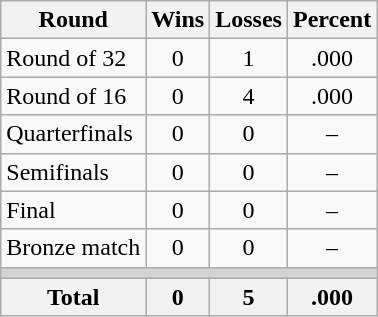<table class=wikitable>
<tr>
<th>Round</th>
<th>Wins</th>
<th>Losses</th>
<th>Percent</th>
</tr>
<tr align=center>
<td align=left>Round of 32</td>
<td>0</td>
<td>1</td>
<td>.000</td>
</tr>
<tr align=center>
<td align=left>Round of 16</td>
<td>0</td>
<td>4</td>
<td>.000</td>
</tr>
<tr align=center>
<td align=left>Quarterfinals</td>
<td>0</td>
<td>0</td>
<td>–</td>
</tr>
<tr align=center>
<td align=left>Semifinals</td>
<td>0</td>
<td>0</td>
<td>–</td>
</tr>
<tr align=center>
<td align=left>Final</td>
<td>0</td>
<td>0</td>
<td>–</td>
</tr>
<tr align=center>
<td align=left>Bronze match</td>
<td>0</td>
<td>0</td>
<td>–</td>
</tr>
<tr>
<td colspan=4 bgcolor=lightgray></td>
</tr>
<tr>
<th>Total</th>
<th>0</th>
<th>5</th>
<th>.000</th>
</tr>
</table>
